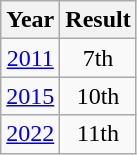<table class="wikitable" style="text-align:center">
<tr>
<th>Year</th>
<th>Result</th>
</tr>
<tr>
<td><a href='#'>2011</a></td>
<td>7th</td>
</tr>
<tr>
<td><a href='#'>2015</a></td>
<td>10th</td>
</tr>
<tr>
<td><a href='#'>2022</a></td>
<td>11th</td>
</tr>
</table>
